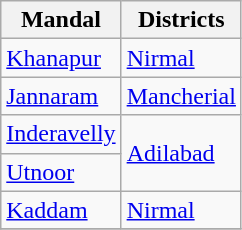<table class="wikitable sortable static-row-numbers static-row-header-hash">
<tr>
<th>Mandal</th>
<th>Districts</th>
</tr>
<tr>
<td><a href='#'>Khanapur</a></td>
<td><a href='#'>Nirmal</a></td>
</tr>
<tr>
<td><a href='#'>Jannaram</a></td>
<td><a href='#'>Mancherial</a></td>
</tr>
<tr>
<td><a href='#'>Inderavelly</a></td>
<td rowspan=2><a href='#'>Adilabad</a></td>
</tr>
<tr>
<td><a href='#'>Utnoor</a></td>
</tr>
<tr>
<td><a href='#'>Kaddam</a></td>
<td><a href='#'>Nirmal</a></td>
</tr>
<tr>
</tr>
</table>
